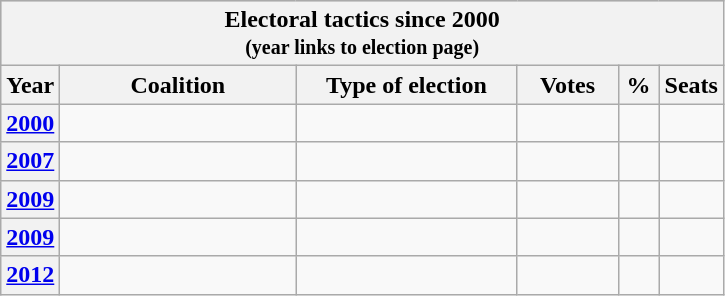<table class="wikitable">
<tr style="background:#c9c9c9;">
<th colspan="9"><strong>Electoral tactics since 2000<br><small>(year links to election page)</small></strong></th>
</tr>
<tr>
<th style="width: 20px">Year</th>
<th style="width: 150px">Coalition</th>
<th style="width:140px">Type of election</th>
<th style="width: 60px">Votes</th>
<th style="width: 20px">%</th>
<th style="width: 20px">Seats</th>
</tr>
<tr>
<th><a href='#'>2000</a></th>
<td></td>
<td></td>
<td></td>
<td></td>
<td></td>
</tr>
<tr>
<th><a href='#'>2007</a></th>
<td></td>
<td></td>
<td></td>
<td></td>
<td></td>
</tr>
<tr>
<th><a href='#'>2009</a></th>
<td></td>
<td></td>
<td></td>
<td></td>
<td></td>
</tr>
<tr>
<th><a href='#'>2009</a></th>
<td></td>
<td></td>
<td></td>
<td></td>
<td></td>
</tr>
<tr>
<th><a href='#'>2012</a></th>
<td></td>
<td></td>
<td></td>
<td></td>
<td></td>
</tr>
</table>
